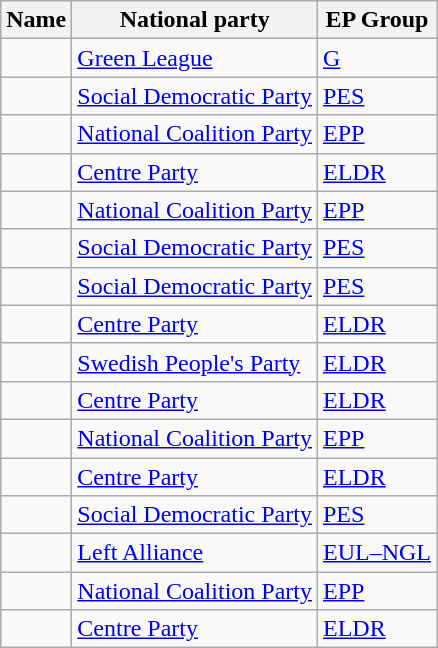<table class="sortable wikitable">
<tr>
<th>Name</th>
<th>National party</th>
<th>EP Group</th>
</tr>
<tr>
<td></td>
<td> <a href='#'>Green League</a></td>
<td> <a href='#'>G</a></td>
</tr>
<tr>
<td></td>
<td> <a href='#'>Social Democratic Party</a></td>
<td> <a href='#'>PES</a></td>
</tr>
<tr>
<td></td>
<td> <a href='#'>National Coalition Party</a></td>
<td> <a href='#'>EPP</a></td>
</tr>
<tr>
<td></td>
<td> <a href='#'>Centre Party</a></td>
<td> <a href='#'>ELDR</a></td>
</tr>
<tr>
<td></td>
<td> <a href='#'>National Coalition Party</a></td>
<td> <a href='#'>EPP</a></td>
</tr>
<tr>
<td></td>
<td> <a href='#'>Social Democratic Party</a></td>
<td> <a href='#'>PES</a></td>
</tr>
<tr>
<td></td>
<td> <a href='#'>Social Democratic Party</a></td>
<td> <a href='#'>PES</a></td>
</tr>
<tr>
<td></td>
<td> <a href='#'>Centre Party</a></td>
<td> <a href='#'>ELDR</a></td>
</tr>
<tr>
<td></td>
<td> <a href='#'>Swedish People's Party</a></td>
<td> <a href='#'>ELDR</a></td>
</tr>
<tr>
<td></td>
<td> <a href='#'>Centre Party</a></td>
<td> <a href='#'>ELDR</a></td>
</tr>
<tr>
<td></td>
<td> <a href='#'>National Coalition Party</a></td>
<td> <a href='#'>EPP</a></td>
</tr>
<tr>
<td></td>
<td> <a href='#'>Centre Party</a></td>
<td> <a href='#'>ELDR</a></td>
</tr>
<tr>
<td></td>
<td> <a href='#'>Social Democratic Party</a></td>
<td> <a href='#'>PES</a></td>
</tr>
<tr>
<td></td>
<td> <a href='#'>Left Alliance</a></td>
<td> <a href='#'>EUL–NGL</a></td>
</tr>
<tr>
<td></td>
<td> <a href='#'>National Coalition Party</a></td>
<td> <a href='#'>EPP</a></td>
</tr>
<tr>
<td></td>
<td> <a href='#'>Centre Party</a></td>
<td> <a href='#'>ELDR</a></td>
</tr>
</table>
